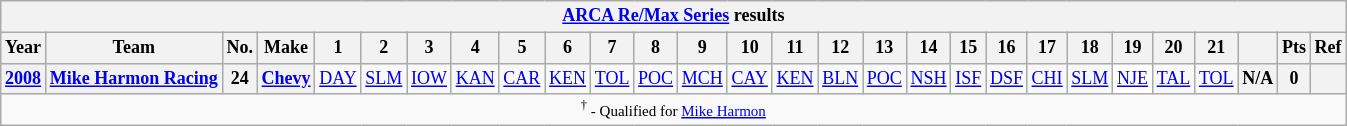<table class="wikitable" style="text-align:center; font-size:75%">
<tr>
<th colspan=28><a href='#'>ARCA Re/Max Series</a> results</th>
</tr>
<tr>
<th>Year</th>
<th>Team</th>
<th>No.</th>
<th>Make</th>
<th>1</th>
<th>2</th>
<th>3</th>
<th>4</th>
<th>5</th>
<th>6</th>
<th>7</th>
<th>8</th>
<th>9</th>
<th>10</th>
<th>11</th>
<th>12</th>
<th>13</th>
<th>14</th>
<th>15</th>
<th>16</th>
<th>17</th>
<th>18</th>
<th>19</th>
<th>20</th>
<th>21</th>
<th></th>
<th>Pts</th>
<th>Ref</th>
</tr>
<tr>
<th><a href='#'>2008</a></th>
<th><a href='#'>Mike Harmon Racing</a></th>
<th>24</th>
<th><a href='#'>Chevy</a></th>
<td><a href='#'>DAY</a></td>
<td><a href='#'>SLM</a></td>
<td><a href='#'>IOW</a></td>
<td><a href='#'>KAN</a></td>
<td><a href='#'>CAR</a></td>
<td><a href='#'>KEN</a></td>
<td><a href='#'>TOL</a></td>
<td><a href='#'>POC</a></td>
<td><a href='#'>MCH</a></td>
<td><a href='#'>CAY</a></td>
<td><a href='#'>KEN</a></td>
<td><a href='#'>BLN</a></td>
<td><a href='#'>POC</a></td>
<td><a href='#'>NSH</a></td>
<td><a href='#'>ISF</a></td>
<td><a href='#'>DSF</a></td>
<td><a href='#'>CHI</a></td>
<td><a href='#'>SLM</a></td>
<td style="background:#FFFFFF;"><a href='#'>NJE</a><br></td>
<td><a href='#'>TAL</a></td>
<td><a href='#'>TOL</a></td>
<th>N/A</th>
<th>0</th>
<th></th>
</tr>
<tr>
<td colspan=28><small><sup>†</sup> - Qualified for <a href='#'>Mike Harmon</a></small></td>
</tr>
</table>
